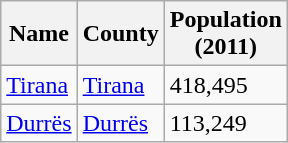<table class="wikitable sortable sticky-header col3right">
<tr>
<th>Name</th>
<th>County</th>
<th>Population <br> (2011)</th>
</tr>
<tr>
<td><a href='#'>Tirana</a></td>
<td><a href='#'>Tirana</a></td>
<td>418,495</td>
</tr>
<tr>
<td><a href='#'>Durrës</a></td>
<td><a href='#'>Durrës</a></td>
<td>113,249</td>
</tr>
</table>
